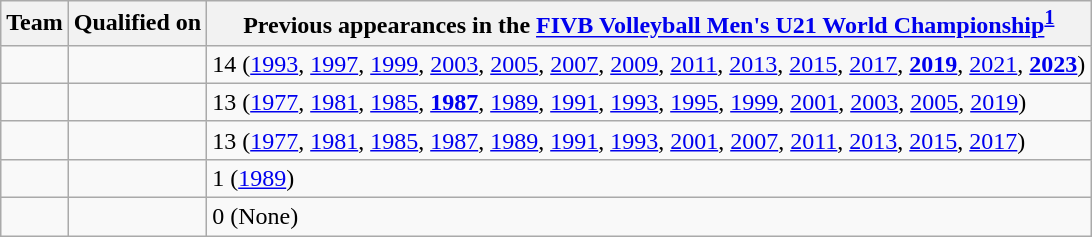<table class="wikitable sortable">
<tr>
<th>Team</th>
<th>Qualified on</th>
<th data-sort-type="number">Previous appearances in the <a href='#'>FIVB Volleyball Men's U21 World Championship</a><sup><strong><a href='#'>1</a></strong></sup></th>
</tr>
<tr>
<td></td>
<td></td>
<td>14 (<a href='#'>1993</a>, <a href='#'>1997</a>, <a href='#'>1999</a>, <a href='#'>2003</a>, <a href='#'>2005</a>, <a href='#'>2007</a>, <a href='#'>2009</a>, <a href='#'>2011</a>, <a href='#'>2013</a>, <a href='#'>2015</a>, <a href='#'>2017</a>, <strong><a href='#'>2019</a></strong>, <a href='#'>2021</a>, <strong><a href='#'>2023</a></strong>)</td>
</tr>
<tr>
<td></td>
<td></td>
<td>13 (<a href='#'>1977</a>, <a href='#'>1981</a>, <a href='#'>1985</a>, <strong><a href='#'>1987</a></strong>, <a href='#'>1989</a>, <a href='#'>1991</a>, <a href='#'>1993</a>, <a href='#'>1995</a>, <a href='#'>1999</a>, <a href='#'>2001</a>, <a href='#'>2003</a>, <a href='#'>2005</a>, <a href='#'>2019</a>)</td>
</tr>
<tr>
<td></td>
<td></td>
<td>13 (<a href='#'>1977</a>, <a href='#'>1981</a>, <a href='#'>1985</a>, <a href='#'>1987</a>, <a href='#'>1989</a>, <a href='#'>1991</a>, <a href='#'>1993</a>, <a href='#'>2001</a>, <a href='#'>2007</a>, <a href='#'>2011</a>, <a href='#'>2013</a>, <a href='#'>2015</a>, <a href='#'>2017</a>)</td>
</tr>
<tr>
<td></td>
<td></td>
<td>1 (<a href='#'>1989</a>)</td>
</tr>
<tr>
<td></td>
<td></td>
<td>0 (None)</td>
</tr>
</table>
